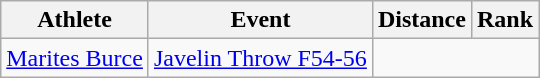<table class="wikitable">
<tr>
<th>Athlete</th>
<th>Event</th>
<th>Distance</th>
<th>Rank</th>
</tr>
<tr align=center>
<td align=left><a href='#'>Marites Burce</a></td>
<td align=left><a href='#'>Javelin Throw F54-56</a></td>
<td colspan=2></td>
</tr>
</table>
